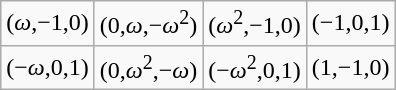<table class=wikitable>
<tr>
<td>(<em>ω</em>,−1,0)</td>
<td>(0,<em>ω</em>,−<em>ω</em><sup>2</sup>)</td>
<td>(<em>ω</em><sup>2</sup>,−1,0)</td>
<td>(−1,0,1)</td>
</tr>
<tr>
<td>(−<em>ω</em>,0,1)</td>
<td>(0,<em>ω</em><sup>2</sup>,−<em>ω</em>)</td>
<td>(−<em>ω</em><sup>2</sup>,0,1)</td>
<td>(1,−1,0)</td>
</tr>
</table>
